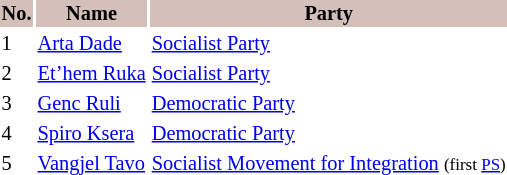<table class="toccolours" style="margin-bottom: 1em; font-size: 85%;">
<tr style="background:#d4c0ba;">
<th>No.</th>
<th>Name</th>
<th>Party</th>
</tr>
<tr>
<td>1</td>
<td><a href='#'>Arta Dade</a></td>
<td><a href='#'>Socialist Party</a></td>
</tr>
<tr>
<td>2</td>
<td><a href='#'>Et’hem Ruka</a></td>
<td><a href='#'>Socialist Party</a></td>
</tr>
<tr>
<td>3</td>
<td><a href='#'>Genc Ruli</a></td>
<td><a href='#'>Democratic Party</a></td>
</tr>
<tr>
<td>4</td>
<td><a href='#'>Spiro Ksera</a></td>
<td><a href='#'>Democratic Party</a></td>
</tr>
<tr>
<td>5</td>
<td><a href='#'>Vangjel Tavo</a></td>
<td><a href='#'>Socialist Movement for Integration</a> <small>(first <a href='#'>PS</a>)</small></td>
</tr>
</table>
